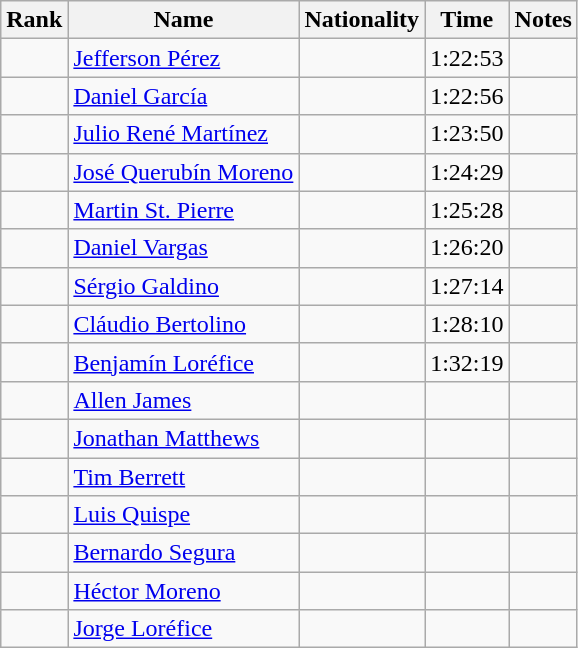<table class="wikitable sortable" style="text-align:center">
<tr>
<th>Rank</th>
<th>Name</th>
<th>Nationality</th>
<th>Time</th>
<th>Notes</th>
</tr>
<tr>
<td></td>
<td align=left><a href='#'>Jefferson Pérez</a></td>
<td align=left></td>
<td>1:22:53</td>
<td></td>
</tr>
<tr>
<td></td>
<td align=left><a href='#'>Daniel García</a></td>
<td align=left></td>
<td>1:22:56</td>
<td></td>
</tr>
<tr>
<td></td>
<td align=left><a href='#'>Julio René Martínez</a></td>
<td align=left></td>
<td>1:23:50</td>
<td></td>
</tr>
<tr>
<td></td>
<td align=left><a href='#'>José Querubín Moreno</a></td>
<td align=left></td>
<td>1:24:29</td>
<td></td>
</tr>
<tr>
<td></td>
<td align=left><a href='#'>Martin St. Pierre</a></td>
<td align=left></td>
<td>1:25:28</td>
<td></td>
</tr>
<tr>
<td></td>
<td align=left><a href='#'>Daniel Vargas</a></td>
<td align=left></td>
<td>1:26:20</td>
<td></td>
</tr>
<tr>
<td></td>
<td align=left><a href='#'>Sérgio Galdino</a></td>
<td align=left></td>
<td>1:27:14</td>
<td></td>
</tr>
<tr>
<td></td>
<td align=left><a href='#'>Cláudio Bertolino</a></td>
<td align=left></td>
<td>1:28:10</td>
<td></td>
</tr>
<tr>
<td></td>
<td align=left><a href='#'>Benjamín Loréfice</a></td>
<td align=left></td>
<td>1:32:19</td>
<td></td>
</tr>
<tr>
<td></td>
<td align=left><a href='#'>Allen James</a></td>
<td align=left></td>
<td></td>
<td></td>
</tr>
<tr>
<td></td>
<td align=left><a href='#'>Jonathan Matthews</a></td>
<td align=left></td>
<td></td>
<td></td>
</tr>
<tr>
<td></td>
<td align=left><a href='#'>Tim Berrett</a></td>
<td align=left></td>
<td></td>
<td></td>
</tr>
<tr>
<td></td>
<td align=left><a href='#'>Luis Quispe</a></td>
<td align=left></td>
<td></td>
<td></td>
</tr>
<tr>
<td></td>
<td align=left><a href='#'>Bernardo Segura</a></td>
<td align=left></td>
<td></td>
<td></td>
</tr>
<tr>
<td></td>
<td align=left><a href='#'>Héctor Moreno</a></td>
<td align=left></td>
<td></td>
<td></td>
</tr>
<tr>
<td></td>
<td align=left><a href='#'>Jorge Loréfice</a></td>
<td align=left></td>
<td></td>
<td></td>
</tr>
</table>
